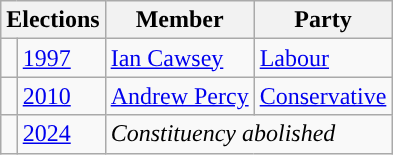<table class="wikitable">
<tr>
<th colspan="2">Elections</th>
<th>Member</th>
<th>Party</th>
</tr>
<tr>
<td style="color:inherit;background-color: "></td>
<td><a href='#'>1997</a></td>
<td><a href='#'>Ian Cawsey</a></td>
<td><a href='#'>Labour</a></td>
</tr>
<tr>
<td style="color:inherit;background-color: "></td>
<td><a href='#'>2010</a></td>
<td><a href='#'>Andrew Percy</a></td>
<td><a href='#'>Conservative</a></td>
</tr>
<tr>
<td></td>
<td><a href='#'>2024</a></td>
<td colspan="2"><em>Constituency abolished</em></td>
</tr>
</table>
